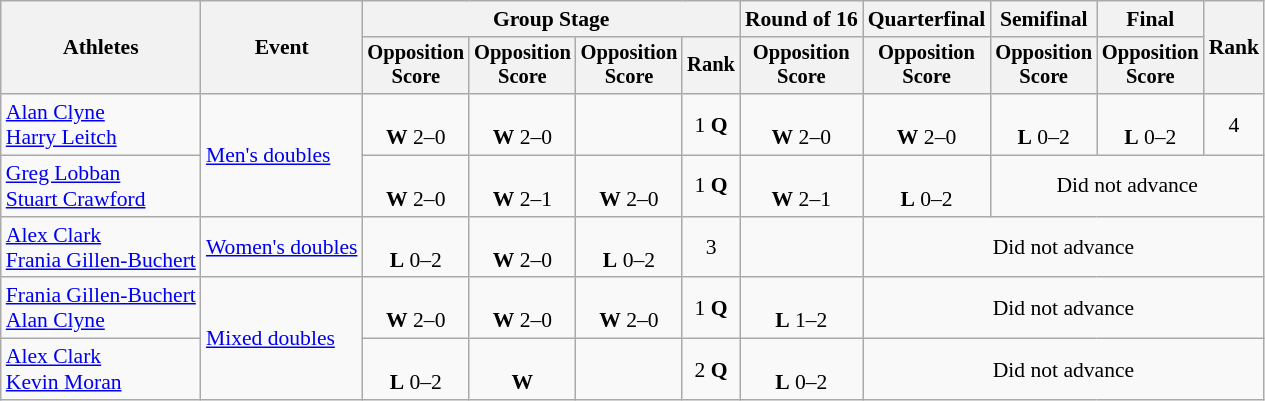<table class="wikitable" style="font-size:90%">
<tr>
<th rowspan=2>Athletes</th>
<th rowspan=2>Event</th>
<th colspan=4>Group Stage</th>
<th>Round of 16</th>
<th>Quarterfinal</th>
<th>Semifinal</th>
<th>Final</th>
<th rowspan=2>Rank</th>
</tr>
<tr style="font-size:95%">
<th>Opposition<br>Score</th>
<th>Opposition<br>Score</th>
<th>Opposition<br>Score</th>
<th>Rank</th>
<th>Opposition<br>Score</th>
<th>Opposition<br>Score</th>
<th>Opposition<br>Score</th>
<th>Opposition<br>Score</th>
</tr>
<tr align=center>
<td align=left><a href='#'>Alan Clyne</a><br><a href='#'>Harry Leitch</a></td>
<td align=left rowspan="2"><a href='#'>Men's doubles</a></td>
<td><br><strong>W</strong> 2–0</td>
<td><br><strong>W</strong> 2–0</td>
<td></td>
<td>1 <strong>Q</strong></td>
<td><br><strong>W</strong> 2–0</td>
<td><br><strong>W</strong> 2–0</td>
<td><br><strong>L</strong> 0–2</td>
<td><br><strong>L</strong> 0–2</td>
<td>4</td>
</tr>
<tr align=center>
<td align=left><a href='#'>Greg Lobban</a><br><a href='#'>Stuart Crawford</a></td>
<td><br><strong>W</strong> 2–0</td>
<td><br><strong>W</strong> 2–1</td>
<td><br><strong>W</strong> 2–0</td>
<td>1 <strong>Q</strong></td>
<td><br><strong>W</strong> 2–1</td>
<td><br><strong>L</strong> 0–2</td>
<td colspan=3>Did not advance</td>
</tr>
<tr align=center>
<td align=left><a href='#'>Alex Clark</a><br><a href='#'>Frania Gillen-Buchert</a></td>
<td align=left><a href='#'>Women's doubles</a></td>
<td><br><strong>L</strong> 0–2</td>
<td><br><strong>W</strong> 2–0</td>
<td><br><strong>L</strong> 0–2</td>
<td>3</td>
<td></td>
<td colspan=4>Did not advance</td>
</tr>
<tr align=center>
<td align=left><a href='#'>Frania Gillen-Buchert</a><br><a href='#'>Alan Clyne</a></td>
<td align=left rowspan="2"><a href='#'>Mixed doubles</a></td>
<td><br><strong>W</strong> 2–0</td>
<td><br><strong>W</strong> 2–0</td>
<td><br><strong>W</strong> 2–0</td>
<td>1 <strong>Q</strong></td>
<td><br><strong>L</strong> 1–2</td>
<td colspan=4>Did not advance</td>
</tr>
<tr align=center>
<td align=left><a href='#'>Alex Clark</a><br><a href='#'>Kevin Moran</a></td>
<td><br><strong>L</strong> 0–2</td>
<td><br><strong>W</strong> </td>
<td></td>
<td>2 <strong>Q</strong></td>
<td><br><strong>L</strong> 0–2</td>
<td colspan=4>Did not advance</td>
</tr>
</table>
